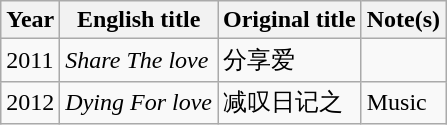<table class="wikitable sortable">
<tr>
<th>Year</th>
<th>English title</th>
<th>Original title</th>
<th>Note(s)</th>
</tr>
<tr>
<td>2011</td>
<td><em>Share The love</em></td>
<td>分享爱</td>
<td></td>
</tr>
<tr>
<td>2012</td>
<td><em>Dying For love</em></td>
<td>减叹日记之</td>
<td>Music</td>
</tr>
</table>
